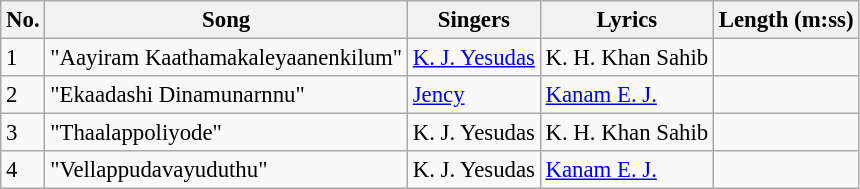<table class="wikitable" style="font-size:95%;">
<tr>
<th>No.</th>
<th>Song</th>
<th>Singers</th>
<th>Lyrics</th>
<th>Length (m:ss)</th>
</tr>
<tr>
<td>1</td>
<td>"Aayiram Kaathamakaleyaanenkilum"</td>
<td><a href='#'>K. J. Yesudas</a></td>
<td>K. H. Khan Sahib</td>
<td></td>
</tr>
<tr>
<td>2</td>
<td>"Ekaadashi Dinamunarnnu"</td>
<td><a href='#'>Jency</a></td>
<td><a href='#'>Kanam E. J.</a></td>
<td></td>
</tr>
<tr>
<td>3</td>
<td>"Thaalappoliyode"</td>
<td>K. J. Yesudas</td>
<td>K. H. Khan Sahib</td>
<td></td>
</tr>
<tr>
<td>4</td>
<td>"Vellappudavayuduthu"</td>
<td>K. J. Yesudas</td>
<td><a href='#'>Kanam E. J.</a></td>
<td></td>
</tr>
</table>
